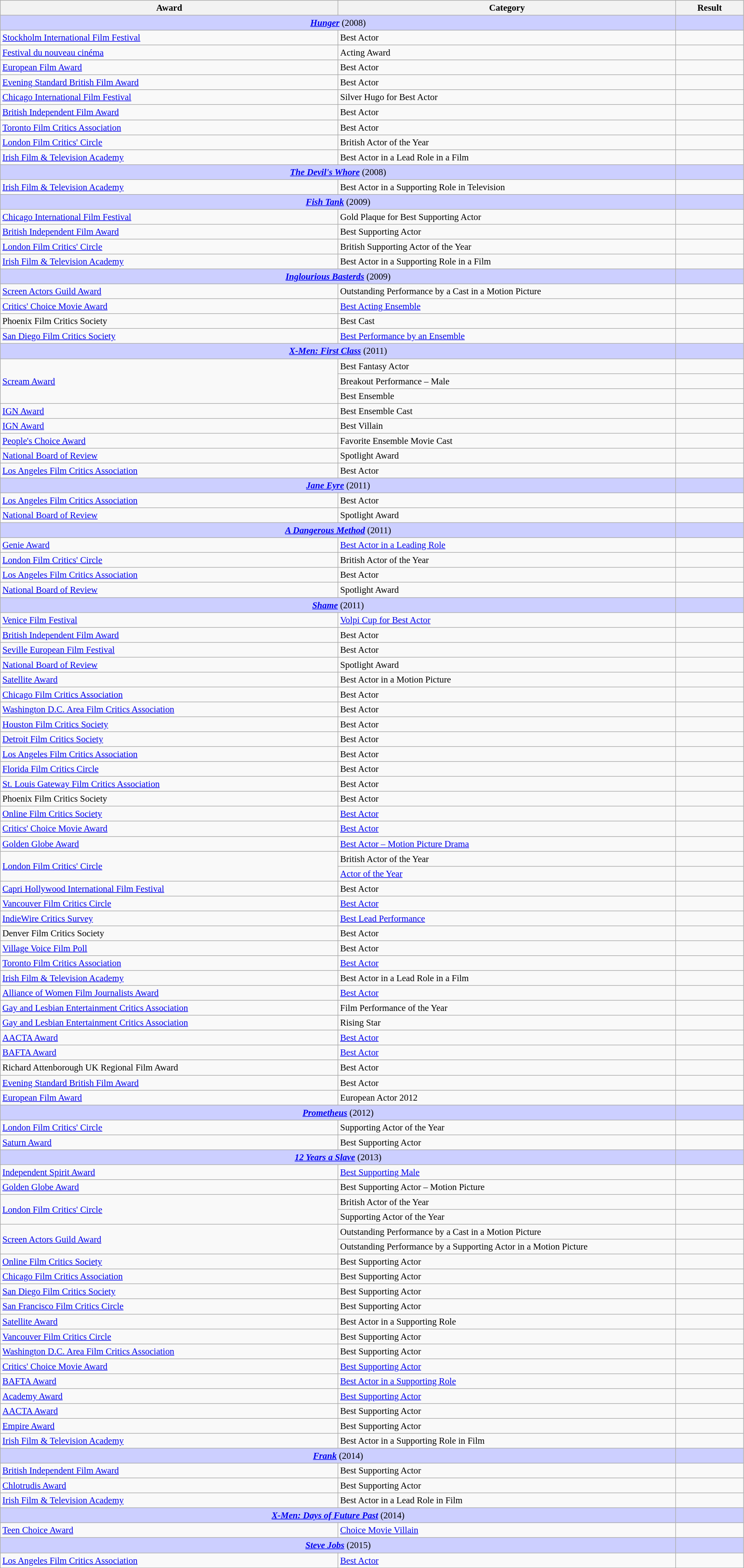<table class="wikitable" style="font-size: 95%">
<tr>
<th width="25%">Award</th>
<th width="25%">Category</th>
<th width="5%">Result</th>
</tr>
<tr bgcolor=CCCFFF>
<td colspan=2 align=center><strong><em><a href='#'>Hunger</a></em></strong> (2008)</td>
<td></td>
</tr>
<tr>
<td><a href='#'>Stockholm International Film Festival</a></td>
<td>Best Actor</td>
<td></td>
</tr>
<tr>
<td><a href='#'>Festival du nouveau cinéma</a></td>
<td>Acting Award</td>
<td></td>
</tr>
<tr>
<td><a href='#'>European Film Award</a></td>
<td>Best Actor</td>
<td></td>
</tr>
<tr>
<td><a href='#'>Evening Standard British Film Award</a></td>
<td>Best Actor</td>
<td></td>
</tr>
<tr>
<td><a href='#'>Chicago International Film Festival</a></td>
<td>Silver Hugo for Best Actor</td>
<td></td>
</tr>
<tr>
<td><a href='#'>British Independent Film Award</a></td>
<td>Best Actor</td>
<td></td>
</tr>
<tr>
<td><a href='#'>Toronto Film Critics Association</a></td>
<td>Best Actor</td>
<td></td>
</tr>
<tr>
<td><a href='#'>London Film Critics' Circle</a></td>
<td>British Actor of the Year</td>
<td></td>
</tr>
<tr>
<td><a href='#'>Irish Film & Television Academy</a></td>
<td>Best Actor in a Lead Role in a Film</td>
<td></td>
</tr>
<tr bgcolor=CCCFFF>
<td colspan=2 align=center><strong><em><a href='#'>The Devil's Whore</a></em></strong> (2008)</td>
<td></td>
</tr>
<tr>
<td><a href='#'>Irish Film & Television Academy</a></td>
<td>Best Actor in a Supporting Role in Television</td>
<td></td>
</tr>
<tr bgcolor=CCCFFF>
<td colspan=2 align=center><strong><em><a href='#'>Fish Tank</a></em></strong> (2009)</td>
<td></td>
</tr>
<tr>
<td><a href='#'>Chicago International Film Festival</a></td>
<td>Gold Plaque for Best Supporting Actor</td>
<td></td>
</tr>
<tr>
<td><a href='#'>British Independent Film Award</a></td>
<td>Best Supporting Actor</td>
<td></td>
</tr>
<tr>
<td><a href='#'>London Film Critics' Circle</a></td>
<td>British Supporting Actor of the Year</td>
<td></td>
</tr>
<tr>
<td><a href='#'>Irish Film & Television Academy</a></td>
<td>Best Actor in a Supporting Role in a Film</td>
<td></td>
</tr>
<tr bgcolor=CCCFFF>
<td colspan=2 align=center><strong><em><a href='#'>Inglourious Basterds</a></em></strong> (2009)</td>
<td></td>
</tr>
<tr>
<td><a href='#'>Screen Actors Guild Award</a></td>
<td>Outstanding Performance by a Cast in a Motion Picture</td>
<td></td>
</tr>
<tr>
<td><a href='#'>Critics' Choice Movie Award</a></td>
<td><a href='#'>Best Acting Ensemble</a></td>
<td></td>
</tr>
<tr>
<td>Phoenix Film Critics Society</td>
<td>Best Cast</td>
<td></td>
</tr>
<tr>
<td><a href='#'>San Diego Film Critics Society</a></td>
<td><a href='#'>Best Performance by an Ensemble</a></td>
<td></td>
</tr>
<tr bgcolor=CCCFFF>
<td colspan=2 align=center><strong><em><a href='#'>X-Men: First Class</a></em></strong> (2011)</td>
<td></td>
</tr>
<tr>
<td rowspan="3"><a href='#'>Scream Award</a></td>
<td>Best Fantasy Actor</td>
<td></td>
</tr>
<tr>
<td>Breakout Performance – Male</td>
<td></td>
</tr>
<tr>
<td>Best Ensemble</td>
<td></td>
</tr>
<tr>
<td><a href='#'>IGN Award</a></td>
<td>Best Ensemble Cast</td>
<td></td>
</tr>
<tr>
<td><a href='#'>IGN Award</a></td>
<td>Best Villain</td>
<td></td>
</tr>
<tr>
<td><a href='#'>People's Choice Award</a></td>
<td>Favorite Ensemble Movie Cast</td>
<td></td>
</tr>
<tr>
<td><a href='#'>National Board of Review</a></td>
<td>Spotlight Award</td>
<td></td>
</tr>
<tr>
<td><a href='#'>Los Angeles Film Critics Association</a></td>
<td>Best Actor</td>
<td></td>
</tr>
<tr bgcolor=CCCFFF>
<td colspan=2 align=center><strong><em><a href='#'>Jane Eyre</a></em></strong> (2011)</td>
<td></td>
</tr>
<tr>
<td><a href='#'>Los Angeles Film Critics Association</a></td>
<td>Best Actor</td>
<td></td>
</tr>
<tr>
<td><a href='#'>National Board of Review</a></td>
<td>Spotlight Award</td>
<td></td>
</tr>
<tr bgcolor=CCCFFF>
<td colspan=2 align=center><strong><em><a href='#'>A Dangerous Method</a></em></strong> (2011)</td>
<td></td>
</tr>
<tr>
<td><a href='#'>Genie Award</a></td>
<td><a href='#'>Best Actor in a Leading Role</a></td>
<td></td>
</tr>
<tr>
<td><a href='#'>London Film Critics' Circle</a></td>
<td>British Actor of the Year</td>
<td></td>
</tr>
<tr>
<td><a href='#'>Los Angeles Film Critics Association</a></td>
<td>Best Actor</td>
<td></td>
</tr>
<tr>
<td><a href='#'>National Board of Review</a></td>
<td>Spotlight Award</td>
<td></td>
</tr>
<tr bgcolor=CCCFFF>
<td colspan=2 align=center><strong><em><a href='#'>Shame</a></em></strong> (2011)</td>
<td></td>
</tr>
<tr>
<td><a href='#'>Venice Film Festival</a></td>
<td><a href='#'>Volpi Cup for Best Actor</a></td>
<td></td>
</tr>
<tr>
<td><a href='#'>British Independent Film Award</a></td>
<td>Best Actor</td>
<td></td>
</tr>
<tr>
<td><a href='#'>Seville European Film Festival</a></td>
<td>Best Actor</td>
<td></td>
</tr>
<tr>
<td><a href='#'>National Board of Review</a></td>
<td>Spotlight Award</td>
<td></td>
</tr>
<tr>
<td><a href='#'>Satellite Award</a></td>
<td>Best Actor in a Motion Picture</td>
<td></td>
</tr>
<tr>
<td><a href='#'>Chicago Film Critics Association</a></td>
<td>Best Actor</td>
<td></td>
</tr>
<tr>
<td><a href='#'>Washington D.C. Area Film Critics Association</a></td>
<td>Best Actor</td>
<td></td>
</tr>
<tr>
<td><a href='#'>Houston Film Critics Society</a></td>
<td>Best Actor</td>
<td></td>
</tr>
<tr>
<td><a href='#'>Detroit Film Critics Society</a></td>
<td>Best Actor</td>
<td></td>
</tr>
<tr>
<td><a href='#'>Los Angeles Film Critics Association</a></td>
<td>Best Actor</td>
<td></td>
</tr>
<tr>
<td><a href='#'>Florida Film Critics Circle</a></td>
<td>Best Actor</td>
<td></td>
</tr>
<tr>
<td><a href='#'>St. Louis Gateway Film Critics Association</a></td>
<td>Best Actor</td>
<td></td>
</tr>
<tr>
<td>Phoenix Film Critics Society</td>
<td>Best Actor</td>
<td></td>
</tr>
<tr>
<td><a href='#'>Online Film Critics Society</a></td>
<td><a href='#'>Best Actor</a></td>
<td></td>
</tr>
<tr>
<td><a href='#'>Critics' Choice Movie Award</a></td>
<td><a href='#'>Best Actor</a></td>
<td></td>
</tr>
<tr>
<td><a href='#'>Golden Globe Award</a></td>
<td><a href='#'>Best Actor – Motion Picture Drama</a></td>
<td></td>
</tr>
<tr>
<td rowspan="2"><a href='#'>London Film Critics' Circle</a></td>
<td>British Actor of the Year</td>
<td></td>
</tr>
<tr>
<td><a href='#'>Actor of the Year</a></td>
<td></td>
</tr>
<tr>
<td><a href='#'>Capri Hollywood International Film Festival</a></td>
<td>Best Actor</td>
<td></td>
</tr>
<tr>
<td><a href='#'>Vancouver Film Critics Circle</a></td>
<td><a href='#'>Best Actor</a></td>
<td></td>
</tr>
<tr>
<td><a href='#'>IndieWire Critics Survey</a></td>
<td><a href='#'>Best Lead Performance</a></td>
<td></td>
</tr>
<tr>
<td>Denver Film Critics Society</td>
<td>Best Actor</td>
<td></td>
</tr>
<tr>
<td><a href='#'>Village Voice Film Poll</a></td>
<td>Best Actor</td>
<td></td>
</tr>
<tr>
<td><a href='#'>Toronto Film Critics Association</a></td>
<td><a href='#'>Best Actor</a></td>
<td></td>
</tr>
<tr>
<td><a href='#'>Irish Film & Television Academy</a></td>
<td>Best Actor in a Lead Role in a Film</td>
<td></td>
</tr>
<tr>
<td><a href='#'>Alliance of Women Film Journalists Award</a></td>
<td><a href='#'>Best Actor</a></td>
<td></td>
</tr>
<tr>
<td><a href='#'>Gay and Lesbian Entertainment Critics Association</a></td>
<td>Film Performance of the Year</td>
<td></td>
</tr>
<tr>
<td><a href='#'>Gay and Lesbian Entertainment Critics Association</a></td>
<td>Rising Star</td>
<td></td>
</tr>
<tr>
<td><a href='#'>AACTA Award</a></td>
<td><a href='#'>Best Actor</a></td>
<td></td>
</tr>
<tr>
<td><a href='#'>BAFTA Award</a></td>
<td><a href='#'>Best Actor</a></td>
<td></td>
</tr>
<tr>
<td>Richard Attenborough UK Regional Film Award</td>
<td>Best Actor</td>
<td></td>
</tr>
<tr>
<td><a href='#'>Evening Standard British Film Award</a></td>
<td>Best Actor</td>
<td></td>
</tr>
<tr>
<td><a href='#'>European Film Award</a></td>
<td>European Actor 2012</td>
<td></td>
</tr>
<tr bgcolor=CCCFFF>
<td colspan=2 align=center><strong><em><a href='#'>Prometheus</a></em></strong> (2012)</td>
<td></td>
</tr>
<tr>
<td><a href='#'>London Film Critics' Circle</a></td>
<td>Supporting Actor of the Year</td>
<td></td>
</tr>
<tr>
<td><a href='#'>Saturn Award</a></td>
<td>Best Supporting Actor</td>
<td></td>
</tr>
<tr bgcolor=CCCFFF>
<td colspan=2 align=center><strong><em><a href='#'>12 Years a Slave</a></em></strong> (2013)</td>
<td></td>
</tr>
<tr>
<td><a href='#'>Independent Spirit Award</a></td>
<td><a href='#'>Best Supporting Male</a></td>
<td></td>
</tr>
<tr>
<td><a href='#'>Golden Globe Award</a></td>
<td>Best Supporting Actor – Motion Picture</td>
<td></td>
</tr>
<tr>
<td rowspan="2"><a href='#'>London Film Critics' Circle</a></td>
<td>British Actor of the Year</td>
<td></td>
</tr>
<tr>
<td>Supporting Actor of the Year</td>
<td></td>
</tr>
<tr>
<td rowspan="2"><a href='#'>Screen Actors Guild Award</a></td>
<td>Outstanding Performance by a Cast in a Motion Picture</td>
<td></td>
</tr>
<tr>
<td>Outstanding Performance by a Supporting Actor in a Motion Picture</td>
<td></td>
</tr>
<tr>
<td><a href='#'>Online Film Critics Society</a></td>
<td>Best Supporting Actor</td>
<td></td>
</tr>
<tr>
<td><a href='#'>Chicago Film Critics Association</a></td>
<td>Best Supporting Actor</td>
<td></td>
</tr>
<tr>
<td><a href='#'>San Diego Film Critics Society</a></td>
<td>Best Supporting Actor</td>
<td></td>
</tr>
<tr>
<td><a href='#'>San Francisco Film Critics Circle</a></td>
<td>Best Supporting Actor</td>
<td></td>
</tr>
<tr>
<td><a href='#'>Satellite Award</a></td>
<td>Best Actor in a Supporting Role</td>
<td></td>
</tr>
<tr>
<td><a href='#'>Vancouver Film Critics Circle</a></td>
<td>Best Supporting Actor</td>
<td></td>
</tr>
<tr>
<td><a href='#'>Washington D.C. Area Film Critics Association</a></td>
<td>Best Supporting Actor</td>
<td></td>
</tr>
<tr>
<td><a href='#'>Critics' Choice Movie Award</a></td>
<td><a href='#'>Best Supporting Actor</a></td>
<td></td>
</tr>
<tr>
<td><a href='#'>BAFTA Award</a></td>
<td><a href='#'>Best Actor in a Supporting Role</a></td>
<td></td>
</tr>
<tr>
<td><a href='#'>Academy Award</a></td>
<td><a href='#'>Best Supporting Actor</a></td>
<td></td>
</tr>
<tr>
<td><a href='#'>AACTA Award</a></td>
<td>Best Supporting Actor</td>
<td></td>
</tr>
<tr>
<td><a href='#'>Empire Award</a></td>
<td>Best Supporting Actor</td>
<td></td>
</tr>
<tr>
<td><a href='#'>Irish Film & Television Academy</a></td>
<td>Best Actor in a Supporting Role in Film</td>
<td></td>
</tr>
<tr bgcolor=CCCFFF>
<td colspan=2 align=center><strong><em><a href='#'>Frank</a></em></strong> (2014)</td>
<td></td>
</tr>
<tr>
<td><a href='#'>British Independent Film Award</a></td>
<td>Best Supporting Actor</td>
<td></td>
</tr>
<tr>
<td><a href='#'>Chlotrudis Award</a></td>
<td>Best Supporting Actor</td>
<td></td>
</tr>
<tr>
<td><a href='#'>Irish Film & Television Academy</a></td>
<td>Best Actor in a Lead Role in Film</td>
<td></td>
</tr>
<tr bgcolor=CCCFFF>
<td colspan=2 align=center><strong><em><a href='#'>X-Men: Days of Future Past</a></em></strong> (2014)</td>
<td></td>
</tr>
<tr>
<td><a href='#'>Teen Choice Award</a></td>
<td><a href='#'>Choice Movie Villain</a></td>
<td></td>
</tr>
<tr bgcolor=CCCFFF>
<td colspan=2 align=center><strong><em><a href='#'>Steve Jobs</a></em></strong> (2015)</td>
<td></td>
</tr>
<tr>
<td><a href='#'>Los Angeles Film Critics Association</a></td>
<td><a href='#'>Best Actor</a></td>
<td></td>
</tr>
</table>
